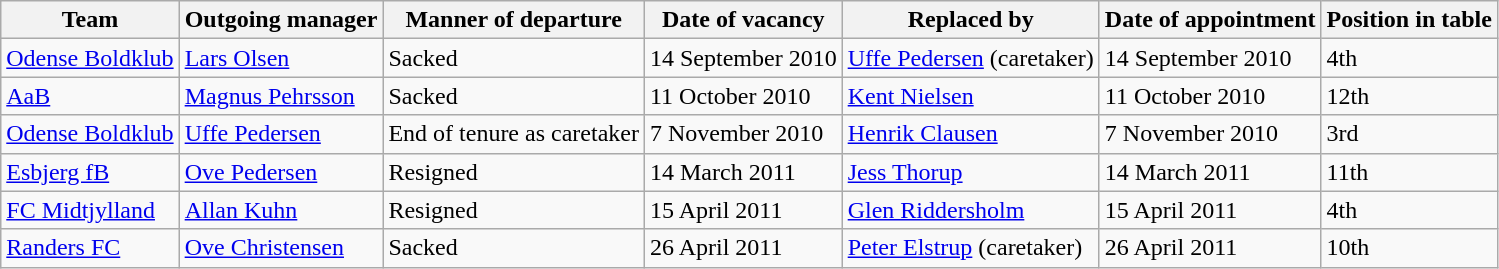<table class="wikitable">
<tr>
<th>Team</th>
<th>Outgoing manager</th>
<th>Manner of departure</th>
<th>Date of vacancy</th>
<th>Replaced by</th>
<th>Date of appointment</th>
<th>Position in table</th>
</tr>
<tr>
<td><a href='#'>Odense Boldklub</a></td>
<td> <a href='#'>Lars Olsen</a></td>
<td>Sacked</td>
<td>14 September 2010</td>
<td> <a href='#'>Uffe Pedersen</a> (caretaker)</td>
<td>14 September 2010</td>
<td>4th</td>
</tr>
<tr>
<td><a href='#'>AaB</a></td>
<td> <a href='#'>Magnus Pehrsson</a></td>
<td>Sacked</td>
<td>11 October 2010</td>
<td> <a href='#'>Kent Nielsen</a></td>
<td>11 October 2010</td>
<td>12th</td>
</tr>
<tr>
<td><a href='#'>Odense Boldklub</a></td>
<td> <a href='#'>Uffe Pedersen</a></td>
<td>End of tenure as caretaker</td>
<td>7 November 2010</td>
<td> <a href='#'>Henrik Clausen</a></td>
<td>7 November 2010</td>
<td>3rd</td>
</tr>
<tr>
<td><a href='#'>Esbjerg fB</a></td>
<td> <a href='#'>Ove Pedersen</a></td>
<td>Resigned</td>
<td>14 March 2011</td>
<td> <a href='#'>Jess Thorup</a></td>
<td>14 March 2011</td>
<td>11th</td>
</tr>
<tr>
<td><a href='#'>FC Midtjylland</a></td>
<td> <a href='#'>Allan Kuhn</a></td>
<td>Resigned</td>
<td>15 April 2011</td>
<td> <a href='#'>Glen Riddersholm</a></td>
<td>15 April 2011</td>
<td>4th</td>
</tr>
<tr>
<td><a href='#'>Randers FC</a></td>
<td> <a href='#'>Ove Christensen</a></td>
<td>Sacked</td>
<td>26 April 2011</td>
<td> <a href='#'>Peter Elstrup</a> (caretaker)</td>
<td>26 April 2011</td>
<td>10th</td>
</tr>
</table>
